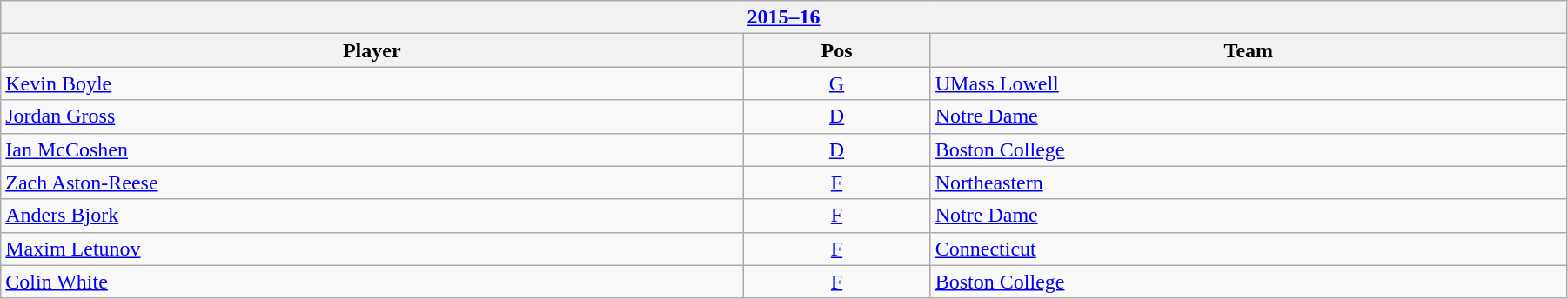<table class="wikitable" width=95%>
<tr>
<th colspan=3><a href='#'>2015–16</a></th>
</tr>
<tr>
<th>Player</th>
<th>Pos</th>
<th>Team</th>
</tr>
<tr>
<td><a href='#'>Kevin Boyle</a></td>
<td align=center><a href='#'>G</a></td>
<td><a href='#'>UMass Lowell</a></td>
</tr>
<tr>
<td><a href='#'>Jordan Gross</a></td>
<td align=center><a href='#'>D</a></td>
<td><a href='#'>Notre Dame</a></td>
</tr>
<tr>
<td><a href='#'>Ian McCoshen</a></td>
<td align=center><a href='#'>D</a></td>
<td><a href='#'>Boston College</a></td>
</tr>
<tr>
<td><a href='#'>Zach Aston-Reese</a></td>
<td align=center><a href='#'>F</a></td>
<td><a href='#'>Northeastern</a></td>
</tr>
<tr>
<td><a href='#'>Anders Bjork</a></td>
<td align=center><a href='#'>F</a></td>
<td><a href='#'>Notre Dame</a></td>
</tr>
<tr>
<td><a href='#'>Maxim Letunov</a></td>
<td align=center><a href='#'>F</a></td>
<td><a href='#'>Connecticut</a></td>
</tr>
<tr>
<td><a href='#'>Colin White</a></td>
<td align=center><a href='#'>F</a></td>
<td><a href='#'>Boston College</a></td>
</tr>
</table>
